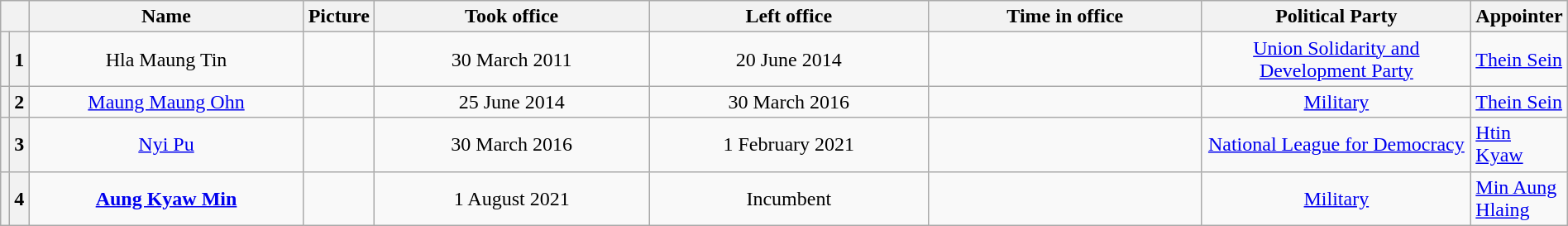<table class="wikitable" width="100%">
<tr>
<th colspan="2" width="1%"></th>
<th width="20%">Name<br></th>
<th width="100px">Picture</th>
<th width="20%">Took office</th>
<th width="20%">Left office</th>
<th width="20%">Time in office</th>
<th width="20%">Political Party</th>
<th width="20%">Appointer</th>
</tr>
<tr>
<th></th>
<th style="text-align:center;">1</th>
<td align=center>Hla Maung Tin</td>
<td align=center></td>
<td align=center>30 March 2011</td>
<td align=center>20 June 2014</td>
<td align=center></td>
<td align=center><a href='#'>Union Solidarity and Development Party</a></td>
<td><a href='#'>Thein Sein</a></td>
</tr>
<tr>
<th></th>
<th style="text-align:center;">2</th>
<td align=center><a href='#'>Maung Maung Ohn</a></td>
<td align=center></td>
<td align=center>25 June 2014</td>
<td align=center>30 March 2016</td>
<td align=center></td>
<td align=center><a href='#'>Military</a></td>
<td><a href='#'>Thein Sein</a></td>
</tr>
<tr>
<th></th>
<th style="text-align:center;">3</th>
<td align=center><a href='#'>Nyi Pu</a></td>
<td align=center></td>
<td align=center>30 March 2016</td>
<td align=center>1 February 2021</td>
<td align=center></td>
<td align=center><a href='#'>National League for Democracy</a></td>
<td><a href='#'>Htin Kyaw</a></td>
</tr>
<tr>
<th></th>
<th style="text-align:center;">4</th>
<td align=center><strong><a href='#'>Aung Kyaw Min</a></strong></td>
<td align=center></td>
<td align=center>1 August 2021</td>
<td align=center>Incumbent</td>
<td align=center></td>
<td align=center><a href='#'>Military</a></td>
<td><a href='#'>Min Aung Hlaing</a></td>
</tr>
</table>
